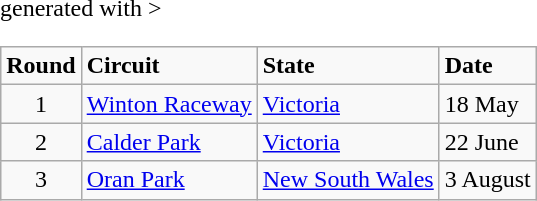<table class="wikitable" <hiddentext>generated with >
<tr style="font-weight:bold">
<td height="14" align="center">Round</td>
<td>Circuit</td>
<td>State</td>
<td>Date</td>
</tr>
<tr>
<td height="14" align="center">1</td>
<td><a href='#'>Winton Raceway</a></td>
<td><a href='#'>Victoria</a></td>
<td>18 May</td>
</tr>
<tr>
<td height="14" align="center">2</td>
<td><a href='#'>Calder Park</a></td>
<td><a href='#'>Victoria</a></td>
<td>22 June</td>
</tr>
<tr>
<td height="14" align="center">3</td>
<td><a href='#'>Oran Park</a></td>
<td><a href='#'>New South Wales</a></td>
<td>3 August</td>
</tr>
</table>
